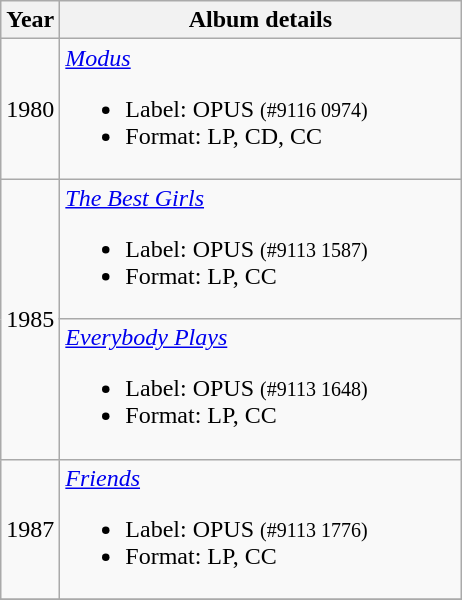<table class="wikitable" style=text-align:center;>
<tr>
<th>Year</th>
<th width=260>Album details</th>
</tr>
<tr>
<td>1980</td>
<td align=left><em><a href='#'>Modus</a></em><br><ul><li>Label: OPUS <small>(#9116 0974)</small></li><li>Format: LP, CD, CC</li></ul></td>
</tr>
<tr>
<td rowspan=2>1985</td>
<td align=left><em><a href='#'>The Best Girls</a></em><br><ul><li>Label: OPUS <small>(#9113 1587)</small></li><li>Format: LP, CC</li></ul></td>
</tr>
<tr>
<td align=left><em><a href='#'>Everybody Plays</a></em><br><ul><li>Label: OPUS <small>(#9113 1648)</small></li><li>Format: LP, CC</li></ul></td>
</tr>
<tr>
<td>1987</td>
<td align=left><em><a href='#'>Friends</a></em><br><ul><li>Label: OPUS <small>(#9113 1776)</small></li><li>Format: LP, CC</li></ul></td>
</tr>
<tr>
</tr>
</table>
